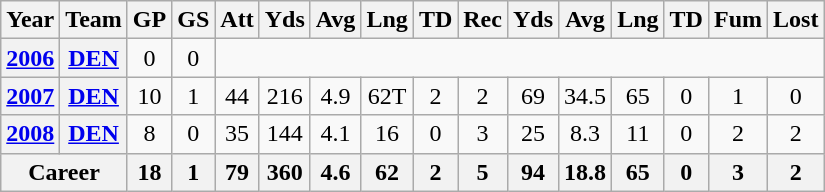<table class="wikitable sortable" style="text-align:center;">
<tr>
<th>Year</th>
<th>Team</th>
<th>GP</th>
<th>GS</th>
<th>Att</th>
<th>Yds</th>
<th>Avg</th>
<th>Lng</th>
<th>TD</th>
<th>Rec</th>
<th>Yds</th>
<th>Avg</th>
<th>Lng</th>
<th>TD</th>
<th>Fum</th>
<th>Lost</th>
</tr>
<tr>
<th><a href='#'>2006</a></th>
<th><a href='#'>DEN</a></th>
<td>0</td>
<td>0</td>
<td colspan="12"></td>
</tr>
<tr>
<th><a href='#'>2007</a></th>
<th><a href='#'>DEN</a></th>
<td>10</td>
<td>1</td>
<td>44</td>
<td>216</td>
<td>4.9</td>
<td>62T</td>
<td>2</td>
<td>2</td>
<td>69</td>
<td>34.5</td>
<td>65</td>
<td>0</td>
<td>1</td>
<td>0</td>
</tr>
<tr>
<th><a href='#'>2008</a></th>
<th><a href='#'>DEN</a></th>
<td>8</td>
<td>0</td>
<td>35</td>
<td>144</td>
<td>4.1</td>
<td>16</td>
<td>0</td>
<td>3</td>
<td>25</td>
<td>8.3</td>
<td>11</td>
<td>0</td>
<td>2</td>
<td>2</td>
</tr>
<tr>
<th colspan="2">Career</th>
<th>18</th>
<th>1</th>
<th>79</th>
<th>360</th>
<th>4.6</th>
<th>62</th>
<th>2</th>
<th>5</th>
<th>94</th>
<th>18.8</th>
<th>65</th>
<th>0</th>
<th>3</th>
<th>2</th>
</tr>
</table>
